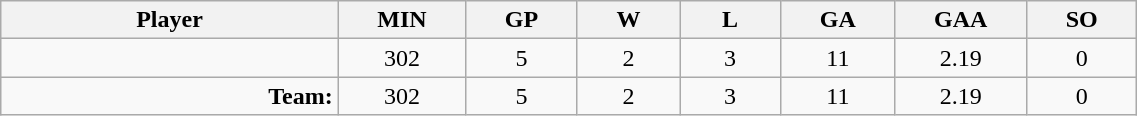<table class="wikitable sortable" width="60%">
<tr>
<th bgcolor="#DDDDFF" width="10%">Player</th>
<th width="3%" bgcolor="#DDDDFF" title="Minutes played">MIN</th>
<th width="3%" bgcolor="#DDDDFF" title="Games played in">GP</th>
<th width="3%" bgcolor="#DDDDFF" title="Wins">W</th>
<th width="3%" bgcolor="#DDDDFF"title="Losses">L</th>
<th width="3%" bgcolor="#DDDDFF" title="Goals against">GA</th>
<th width="3%" bgcolor="#DDDDFF" title="Goals against average">GAA</th>
<th width="3%" bgcolor="#DDDDFF" title="Shut-outs">SO</th>
</tr>
<tr align="center">
<td align="right"></td>
<td>302</td>
<td>5</td>
<td>2</td>
<td>3</td>
<td>11</td>
<td>2.19</td>
<td>0</td>
</tr>
<tr align="center">
<td align="right"><strong>Team:</strong></td>
<td>302</td>
<td>5</td>
<td>2</td>
<td>3</td>
<td>11</td>
<td>2.19</td>
<td>0</td>
</tr>
</table>
